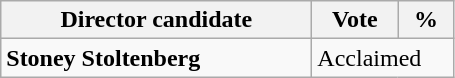<table class="wikitable">
<tr>
<th width="200px">Director candidate</th>
<th width="50px">Vote</th>
<th width="30px">%</th>
</tr>
<tr>
<td><strong>Stoney Stoltenberg</strong> </td>
<td colspan="2">Acclaimed</td>
</tr>
</table>
